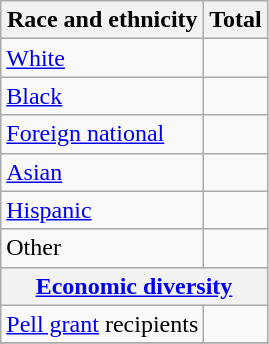<table class="wikitable floatright sortable collapsible"; text-align:right; font-size:80%;">
<tr>
<th>Race and ethnicity</th>
<th colspan="2" data-sort-type=number>Total</th>
</tr>
<tr>
<td><a href='#'>White</a></td>
<td align=right></td>
</tr>
<tr>
<td><a href='#'>Black</a></td>
<td align=right></td>
</tr>
<tr>
<td><a href='#'>Foreign national</a></td>
<td align=right></td>
</tr>
<tr>
<td><a href='#'>Asian</a></td>
<td align=right></td>
</tr>
<tr>
<td><a href='#'>Hispanic</a></td>
<td align=right></td>
</tr>
<tr>
<td>Other</td>
<td align=right></td>
</tr>
<tr>
<th colspan="4" data-sort-type=number><a href='#'>Economic diversity</a></th>
</tr>
<tr>
<td><a href='#'>Pell grant</a> recipients</td>
<td align=right></td>
</tr>
<tr>
</tr>
</table>
